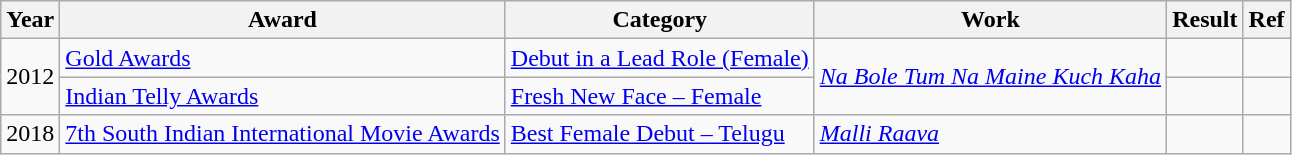<table class="wikitable">
<tr>
<th>Year</th>
<th>Award</th>
<th>Category</th>
<th>Work</th>
<th>Result</th>
<th>Ref</th>
</tr>
<tr>
<td rowspan="2">2012</td>
<td><a href='#'>Gold Awards</a></td>
<td><a href='#'>Debut in a Lead Role (Female)</a></td>
<td rowspan="2"><em><a href='#'>Na Bole Tum Na Maine Kuch Kaha</a></em></td>
<td></td>
<td></td>
</tr>
<tr>
<td><a href='#'>Indian Telly Awards</a></td>
<td><a href='#'>Fresh New Face – Female</a></td>
<td></td>
<td></td>
</tr>
<tr>
<td>2018</td>
<td><a href='#'>7th South Indian International Movie Awards</a></td>
<td><a href='#'>Best Female Debut – Telugu</a></td>
<td><em><a href='#'>Malli Raava</a></em></td>
<td></td>
<td></td>
</tr>
</table>
